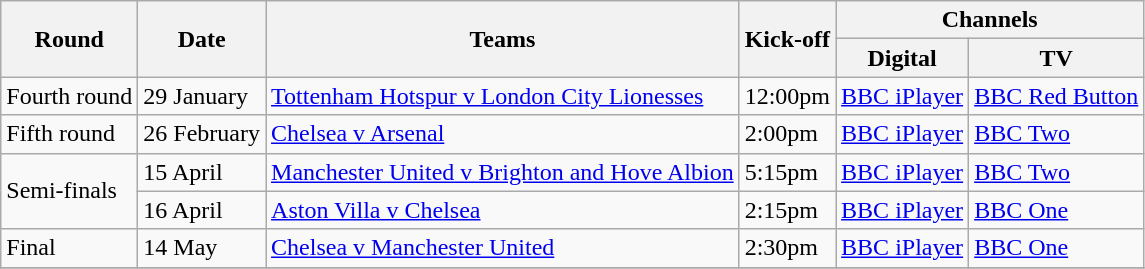<table class="wikitable">
<tr>
<th rowspan=2>Round</th>
<th rowspan=2>Date</th>
<th rowspan=2>Teams</th>
<th rowspan=2>Kick-off</th>
<th colspan=2>Channels</th>
</tr>
<tr>
<th>Digital</th>
<th>TV</th>
</tr>
<tr>
<td>Fourth round</td>
<td>29 January</td>
<td><a href='#'>Tottenham Hotspur v London City Lionesses</a></td>
<td>12:00pm</td>
<td><a href='#'>BBC iPlayer</a></td>
<td><a href='#'>BBC Red Button</a></td>
</tr>
<tr>
<td>Fifth round</td>
<td>26 February</td>
<td><a href='#'>Chelsea v Arsenal</a></td>
<td>2:00pm</td>
<td><a href='#'>BBC iPlayer</a></td>
<td><a href='#'>BBC Two</a></td>
</tr>
<tr>
<td rowspan=2>Semi-finals</td>
<td>15 April</td>
<td><a href='#'>Manchester United v Brighton and Hove Albion</a></td>
<td>5:15pm</td>
<td><a href='#'>BBC iPlayer</a></td>
<td><a href='#'>BBC Two</a></td>
</tr>
<tr>
<td>16 April</td>
<td><a href='#'>Aston Villa v Chelsea</a></td>
<td>2:15pm</td>
<td><a href='#'>BBC iPlayer</a></td>
<td><a href='#'>BBC One</a></td>
</tr>
<tr>
<td>Final</td>
<td>14 May</td>
<td><a href='#'>Chelsea v Manchester United</a></td>
<td>2:30pm</td>
<td><a href='#'>BBC iPlayer</a></td>
<td><a href='#'>BBC One</a></td>
</tr>
<tr>
</tr>
</table>
